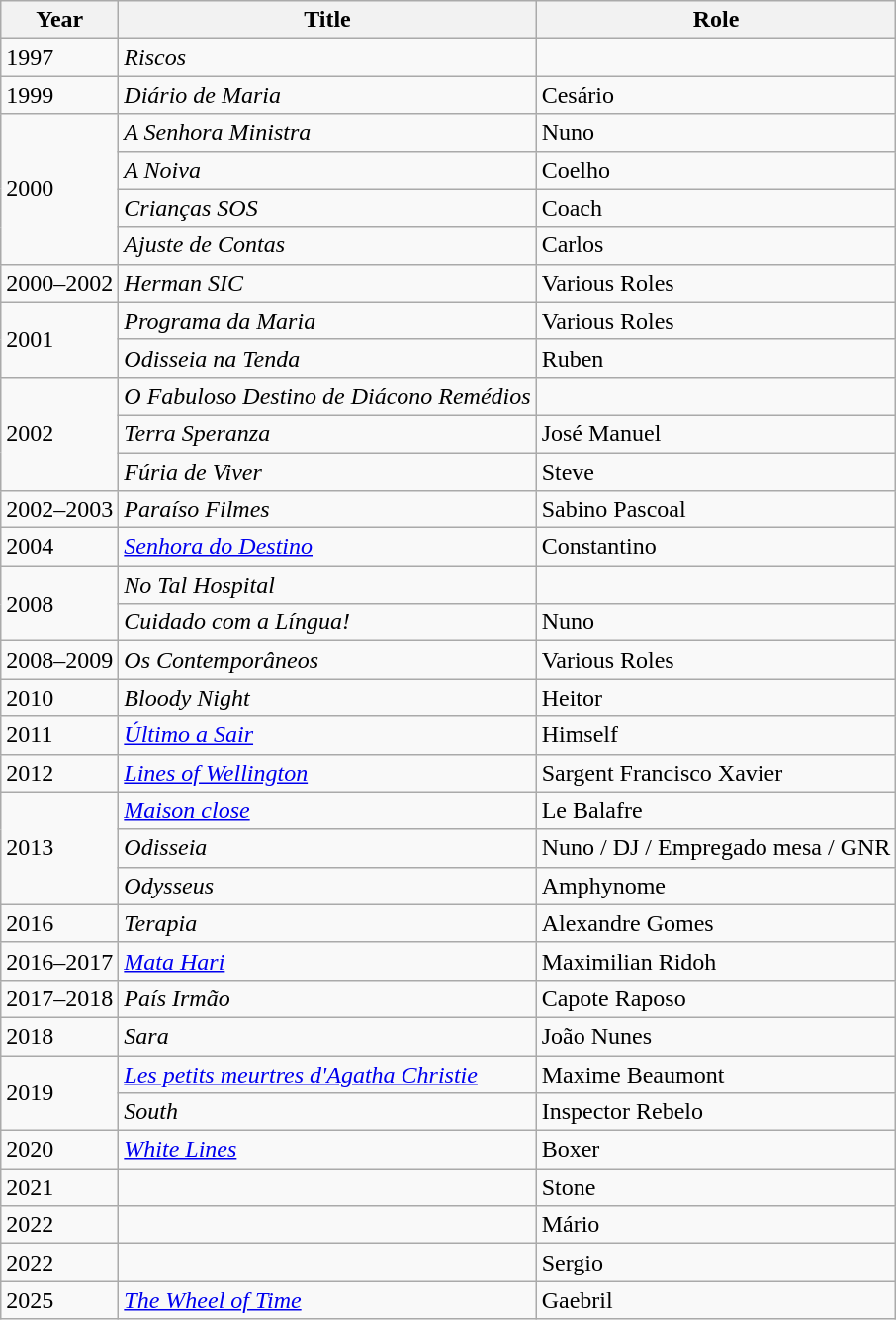<table class="wikitable sortable">
<tr>
<th>Year</th>
<th>Title</th>
<th>Role</th>
</tr>
<tr>
<td>1997</td>
<td><em>Riscos</em></td>
<td></td>
</tr>
<tr>
<td>1999</td>
<td><em>Diário de Maria</em></td>
<td>Cesário</td>
</tr>
<tr>
<td rowspan="4">2000</td>
<td><em>A Senhora Ministra</em></td>
<td>Nuno</td>
</tr>
<tr>
<td><em>A Noiva</em></td>
<td>Coelho</td>
</tr>
<tr>
<td><em>Crianças SOS</em></td>
<td>Coach</td>
</tr>
<tr>
<td><em>Ajuste de Contas</em></td>
<td>Carlos</td>
</tr>
<tr>
<td>2000–2002</td>
<td><em>Herman SIC</em></td>
<td>Various Roles</td>
</tr>
<tr>
<td rowspan="2">2001</td>
<td><em>Programa da Maria</em></td>
<td>Various Roles</td>
</tr>
<tr>
<td><em>Odisseia na Tenda</em></td>
<td>Ruben</td>
</tr>
<tr>
<td rowspan="3">2002</td>
<td><em>O Fabuloso Destino de Diácono Remédios</em></td>
<td></td>
</tr>
<tr>
<td><em>Terra Speranza</em></td>
<td>José Manuel</td>
</tr>
<tr>
<td><em>Fúria de Viver</em></td>
<td>Steve</td>
</tr>
<tr>
<td>2002–2003</td>
<td><em>Paraíso Filmes</em></td>
<td>Sabino Pascoal</td>
</tr>
<tr>
<td>2004</td>
<td><em><a href='#'>Senhora do Destino</a></em></td>
<td>Constantino</td>
</tr>
<tr>
<td rowspan="2">2008</td>
<td><em>No Tal Hospital</em></td>
<td></td>
</tr>
<tr>
<td><em>Cuidado com a Língua!</em></td>
<td>Nuno</td>
</tr>
<tr>
<td>2008–2009</td>
<td><em>Os Contemporâneos</em></td>
<td>Various Roles</td>
</tr>
<tr>
<td>2010</td>
<td><em>Bloody Night</em></td>
<td>Heitor</td>
</tr>
<tr>
<td>2011</td>
<td><em><a href='#'>Último a Sair</a></em></td>
<td>Himself</td>
</tr>
<tr>
<td>2012</td>
<td><em><a href='#'>Lines of Wellington</a></em></td>
<td>Sargent Francisco Xavier</td>
</tr>
<tr>
<td rowspan="3">2013</td>
<td><em><a href='#'>Maison close</a></em></td>
<td>Le Balafre</td>
</tr>
<tr>
<td><em>Odisseia</em></td>
<td>Nuno / DJ / Empregado mesa / GNR</td>
</tr>
<tr>
<td><em>Odysseus</em></td>
<td>Amphynome</td>
</tr>
<tr>
<td>2016</td>
<td><em>Terapia</em></td>
<td>Alexandre Gomes</td>
</tr>
<tr>
<td>2016–2017</td>
<td><em><a href='#'>Mata Hari</a></em></td>
<td>Maximilian Ridoh</td>
</tr>
<tr>
<td>2017–2018</td>
<td><em>País Irmão</em></td>
<td>Capote Raposo</td>
</tr>
<tr>
<td>2018</td>
<td><em>Sara</em></td>
<td>João Nunes</td>
</tr>
<tr>
<td rowspan="2">2019</td>
<td><a href='#'><em>Les petits meurtres d'Agatha Christie</em></a></td>
<td>Maxime Beaumont</td>
</tr>
<tr>
<td><em>South</em></td>
<td>Inspector Rebelo</td>
</tr>
<tr>
<td>2020</td>
<td><em><a href='#'>White Lines</a></em></td>
<td>Boxer</td>
</tr>
<tr>
<td>2021</td>
<td><em></em></td>
<td>Stone</td>
</tr>
<tr>
<td>2022</td>
<td><em></em></td>
<td>Mário</td>
</tr>
<tr>
<td>2022</td>
<td><em></em></td>
<td>Sergio</td>
</tr>
<tr>
<td>2025</td>
<td><em><a href='#'>The Wheel of Time</a></em></td>
<td>Gaebril</td>
</tr>
</table>
